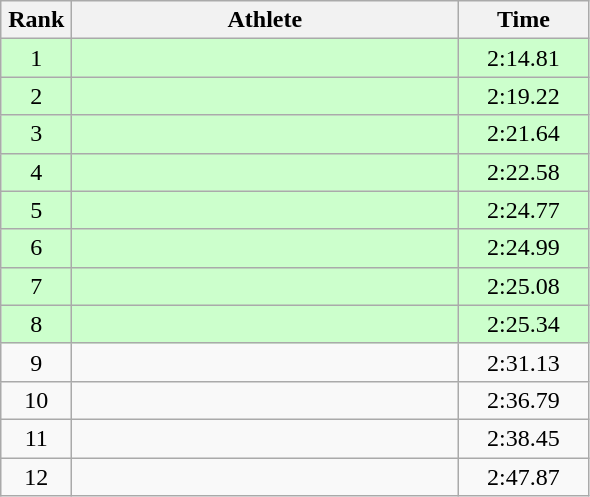<table class=wikitable style="text-align:center">
<tr>
<th width=40>Rank</th>
<th width=250>Athlete</th>
<th width=80>Time</th>
</tr>
<tr bgcolor="ccffcc">
<td>1</td>
<td align=left></td>
<td>2:14.81</td>
</tr>
<tr bgcolor="ccffcc">
<td>2</td>
<td align=left></td>
<td>2:19.22</td>
</tr>
<tr bgcolor="ccffcc">
<td>3</td>
<td align=left></td>
<td>2:21.64</td>
</tr>
<tr bgcolor="ccffcc">
<td>4</td>
<td align=left></td>
<td>2:22.58</td>
</tr>
<tr bgcolor="ccffcc">
<td>5</td>
<td align=left></td>
<td>2:24.77</td>
</tr>
<tr bgcolor="ccffcc">
<td>6</td>
<td align=left></td>
<td>2:24.99</td>
</tr>
<tr bgcolor="ccffcc">
<td>7</td>
<td align=left></td>
<td>2:25.08</td>
</tr>
<tr bgcolor="ccffcc">
<td>8</td>
<td align=left></td>
<td>2:25.34</td>
</tr>
<tr>
<td>9</td>
<td align=left></td>
<td>2:31.13</td>
</tr>
<tr>
<td>10</td>
<td align=left></td>
<td>2:36.79</td>
</tr>
<tr>
<td>11</td>
<td align=left></td>
<td>2:38.45</td>
</tr>
<tr>
<td>12</td>
<td align=left></td>
<td>2:47.87</td>
</tr>
</table>
